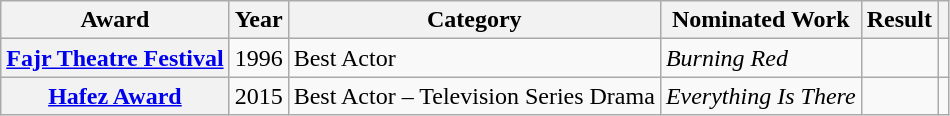<table class="wikitable sortable plainrowheaders">
<tr>
<th scope="col">Award</th>
<th scope="col">Year</th>
<th scope="col">Category</th>
<th scope="col">Nominated Work</th>
<th scope="col">Result</th>
<th scope="col" class="unsortable"></th>
</tr>
<tr>
<th scope="row"><a href='#'>Fajr Theatre Festival</a></th>
<td>1996</td>
<td>Best Actor</td>
<td><em>Burning Red</em></td>
<td></td>
<td></td>
</tr>
<tr>
<th scope="row"  rowspan="1"><a href='#'>Hafez Award</a></th>
<td>2015</td>
<td>Best Actor – Television Series Drama</td>
<td><em>Everything Is There</em></td>
<td></td>
<td></td>
</tr>
</table>
